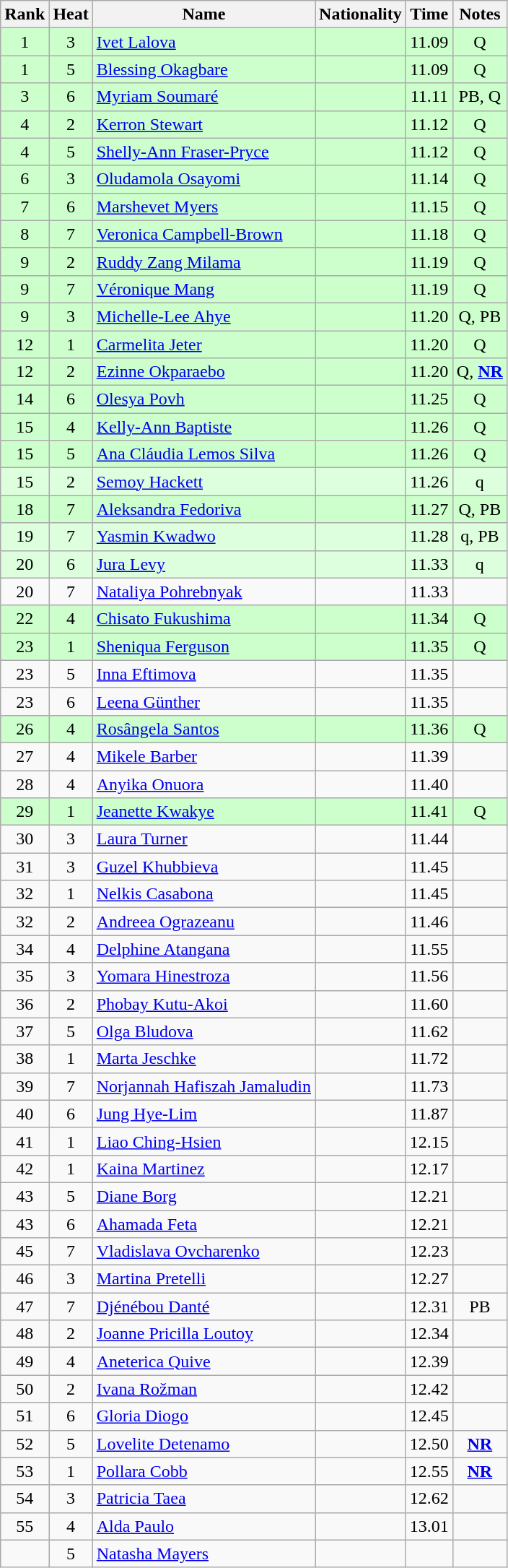<table class="wikitable sortable" style="text-align:center">
<tr>
<th>Rank</th>
<th>Heat</th>
<th>Name</th>
<th>Nationality</th>
<th>Time</th>
<th>Notes</th>
</tr>
<tr bgcolor=ccffcc>
<td>1</td>
<td>3</td>
<td align=left><a href='#'>Ivet Lalova</a></td>
<td align=left></td>
<td>11.09</td>
<td>Q</td>
</tr>
<tr bgcolor=ccffcc>
<td>1</td>
<td>5</td>
<td align=left><a href='#'>Blessing Okagbare</a></td>
<td align=left></td>
<td>11.09</td>
<td>Q</td>
</tr>
<tr bgcolor=ccffcc>
<td>3</td>
<td>6</td>
<td align=left><a href='#'>Myriam Soumaré</a></td>
<td align=left></td>
<td>11.11</td>
<td>PB, Q</td>
</tr>
<tr bgcolor=ccffcc>
<td>4</td>
<td>2</td>
<td align=left><a href='#'>Kerron Stewart</a></td>
<td align=left></td>
<td>11.12</td>
<td>Q</td>
</tr>
<tr bgcolor=ccffcc>
<td>4</td>
<td>5</td>
<td align=left><a href='#'>Shelly-Ann Fraser-Pryce</a></td>
<td align=left></td>
<td>11.12</td>
<td>Q</td>
</tr>
<tr bgcolor=ccffcc>
<td>6</td>
<td>3</td>
<td align=left><a href='#'>Oludamola Osayomi</a></td>
<td align=left></td>
<td>11.14</td>
<td>Q</td>
</tr>
<tr bgcolor=ccffcc>
<td>7</td>
<td>6</td>
<td align=left><a href='#'>Marshevet Myers</a></td>
<td align=left></td>
<td>11.15</td>
<td>Q</td>
</tr>
<tr bgcolor=ccffcc>
<td>8</td>
<td>7</td>
<td align=left><a href='#'>Veronica Campbell-Brown</a></td>
<td align=left></td>
<td>11.18</td>
<td>Q</td>
</tr>
<tr bgcolor=ccffcc>
<td>9</td>
<td>2</td>
<td align=left><a href='#'>Ruddy Zang Milama</a></td>
<td align=left></td>
<td>11.19</td>
<td>Q</td>
</tr>
<tr bgcolor=ccffcc>
<td>9</td>
<td>7</td>
<td align=left><a href='#'>Véronique Mang</a></td>
<td align=left></td>
<td>11.19</td>
<td>Q</td>
</tr>
<tr bgcolor=ccffcc>
<td>9</td>
<td>3</td>
<td align=left><a href='#'>Michelle-Lee Ahye</a></td>
<td align=left></td>
<td>11.20</td>
<td>Q, PB</td>
</tr>
<tr bgcolor=ccffcc>
<td>12</td>
<td>1</td>
<td align=left><a href='#'>Carmelita Jeter</a></td>
<td align=left></td>
<td>11.20</td>
<td>Q</td>
</tr>
<tr bgcolor=ccffcc>
<td>12</td>
<td>2</td>
<td align=left><a href='#'>Ezinne Okparaebo</a></td>
<td align=left></td>
<td>11.20</td>
<td>Q, <strong><a href='#'>NR</a></strong></td>
</tr>
<tr bgcolor=ccffcc>
<td>14</td>
<td>6</td>
<td align=left><a href='#'>Olesya Povh</a></td>
<td align=left></td>
<td>11.25</td>
<td>Q</td>
</tr>
<tr bgcolor=ccffcc>
<td>15</td>
<td>4</td>
<td align=left><a href='#'>Kelly-Ann Baptiste</a></td>
<td align=left></td>
<td>11.26</td>
<td>Q</td>
</tr>
<tr bgcolor=ccffcc>
<td>15</td>
<td>5</td>
<td align=left><a href='#'>Ana Cláudia Lemos Silva</a></td>
<td align=left></td>
<td>11.26</td>
<td>Q</td>
</tr>
<tr bgcolor=ddffdd>
<td>15</td>
<td>2</td>
<td align=left><a href='#'>Semoy Hackett</a></td>
<td align=left></td>
<td>11.26</td>
<td>q</td>
</tr>
<tr bgcolor=ccffcc>
<td>18</td>
<td>7</td>
<td align=left><a href='#'>Aleksandra Fedoriva</a></td>
<td align=left></td>
<td>11.27</td>
<td>Q, PB</td>
</tr>
<tr bgcolor=ddffdd>
<td>19</td>
<td>7</td>
<td align=left><a href='#'>Yasmin Kwadwo</a></td>
<td align=left></td>
<td>11.28</td>
<td>q, PB</td>
</tr>
<tr bgcolor=ddffdd>
<td>20</td>
<td>6</td>
<td align=left><a href='#'>Jura Levy</a></td>
<td align=left></td>
<td>11.33</td>
<td>q</td>
</tr>
<tr>
<td>20</td>
<td>7</td>
<td align=left><a href='#'>Nataliya Pohrebnyak</a></td>
<td align=left></td>
<td>11.33</td>
<td></td>
</tr>
<tr bgcolor=ccffcc>
<td>22</td>
<td>4</td>
<td align=left><a href='#'>Chisato Fukushima</a></td>
<td align=left></td>
<td>11.34</td>
<td>Q</td>
</tr>
<tr bgcolor=ccffcc>
<td>23</td>
<td>1</td>
<td align=left><a href='#'>Sheniqua Ferguson</a></td>
<td align=left></td>
<td>11.35</td>
<td>Q</td>
</tr>
<tr>
<td>23</td>
<td>5</td>
<td align=left><a href='#'>Inna Eftimova</a></td>
<td align=left></td>
<td>11.35</td>
<td></td>
</tr>
<tr>
<td>23</td>
<td>6</td>
<td align=left><a href='#'>Leena Günther</a></td>
<td align=left></td>
<td>11.35</td>
<td></td>
</tr>
<tr bgcolor=ccffcc>
<td>26</td>
<td>4</td>
<td align=left><a href='#'>Rosângela Santos</a></td>
<td align=left></td>
<td>11.36</td>
<td>Q</td>
</tr>
<tr>
<td>27</td>
<td>4</td>
<td align=left><a href='#'>Mikele Barber</a></td>
<td align=left></td>
<td>11.39</td>
<td></td>
</tr>
<tr>
<td>28</td>
<td>4</td>
<td align=left><a href='#'>Anyika Onuora</a></td>
<td align=left></td>
<td>11.40</td>
<td></td>
</tr>
<tr bgcolor=ccffcc>
<td>29</td>
<td>1</td>
<td align=left><a href='#'>Jeanette Kwakye</a></td>
<td align=left></td>
<td>11.41</td>
<td>Q</td>
</tr>
<tr>
<td>30</td>
<td>3</td>
<td align=left><a href='#'>Laura Turner</a></td>
<td align=left></td>
<td>11.44</td>
<td></td>
</tr>
<tr>
<td>31</td>
<td>3</td>
<td align=left><a href='#'>Guzel Khubbieva</a></td>
<td align=left></td>
<td>11.45</td>
<td></td>
</tr>
<tr>
<td>32</td>
<td>1</td>
<td align=left><a href='#'>Nelkis Casabona</a></td>
<td align=left></td>
<td>11.45</td>
<td></td>
</tr>
<tr>
<td>32</td>
<td>2</td>
<td align=left><a href='#'>Andreea Ograzeanu</a></td>
<td align=left></td>
<td>11.46</td>
<td></td>
</tr>
<tr>
<td>34</td>
<td>4</td>
<td align=left><a href='#'>Delphine Atangana</a></td>
<td align=left></td>
<td>11.55</td>
<td></td>
</tr>
<tr>
<td>35</td>
<td>3</td>
<td align=left><a href='#'>Yomara Hinestroza</a></td>
<td align=left></td>
<td>11.56</td>
<td></td>
</tr>
<tr>
<td>36</td>
<td>2</td>
<td align=left><a href='#'>Phobay Kutu-Akoi</a></td>
<td align=left></td>
<td>11.60</td>
<td></td>
</tr>
<tr>
<td>37</td>
<td>5</td>
<td align=left><a href='#'>Olga Bludova</a></td>
<td align=left></td>
<td>11.62</td>
<td></td>
</tr>
<tr>
<td>38</td>
<td>1</td>
<td align=left><a href='#'>Marta Jeschke</a></td>
<td align=left></td>
<td>11.72</td>
<td></td>
</tr>
<tr>
<td>39</td>
<td>7</td>
<td align=left><a href='#'>Norjannah Hafiszah Jamaludin</a></td>
<td align=left></td>
<td>11.73</td>
<td></td>
</tr>
<tr>
<td>40</td>
<td>6</td>
<td align=left><a href='#'>Jung Hye-Lim</a></td>
<td align=left></td>
<td>11.87</td>
<td></td>
</tr>
<tr>
<td>41</td>
<td>1</td>
<td align=left><a href='#'>Liao Ching-Hsien</a></td>
<td align=left></td>
<td>12.15</td>
<td></td>
</tr>
<tr>
<td>42</td>
<td>1</td>
<td align=left><a href='#'>Kaina Martinez</a></td>
<td align=left></td>
<td>12.17</td>
<td></td>
</tr>
<tr>
<td>43</td>
<td>5</td>
<td align=left><a href='#'>Diane Borg</a></td>
<td align=left></td>
<td>12.21</td>
<td></td>
</tr>
<tr>
<td>43</td>
<td>6</td>
<td align=left><a href='#'>Ahamada Feta</a></td>
<td align=left></td>
<td>12.21</td>
<td></td>
</tr>
<tr>
<td>45</td>
<td>7</td>
<td align=left><a href='#'>Vladislava Ovcharenko</a></td>
<td align=left></td>
<td>12.23</td>
<td></td>
</tr>
<tr>
<td>46</td>
<td>3</td>
<td align=left><a href='#'>Martina Pretelli</a></td>
<td align=left></td>
<td>12.27</td>
<td></td>
</tr>
<tr>
<td>47</td>
<td>7</td>
<td align=left><a href='#'>Djénébou Danté</a></td>
<td align=left></td>
<td>12.31</td>
<td>PB</td>
</tr>
<tr>
<td>48</td>
<td>2</td>
<td align=left><a href='#'>Joanne Pricilla Loutoy</a></td>
<td align=left></td>
<td>12.34</td>
<td></td>
</tr>
<tr>
<td>49</td>
<td>4</td>
<td align=left><a href='#'>Aneterica Quive</a></td>
<td align=left></td>
<td>12.39</td>
<td></td>
</tr>
<tr>
<td>50</td>
<td>2</td>
<td align=left><a href='#'>Ivana Rožman</a></td>
<td align=left></td>
<td>12.42</td>
<td></td>
</tr>
<tr>
<td>51</td>
<td>6</td>
<td align=left><a href='#'>Gloria Diogo</a></td>
<td align=left></td>
<td>12.45</td>
<td></td>
</tr>
<tr>
<td>52</td>
<td>5</td>
<td align=left><a href='#'>Lovelite Detenamo</a></td>
<td align=left></td>
<td>12.50</td>
<td><strong><a href='#'>NR</a></strong></td>
</tr>
<tr>
<td>53</td>
<td>1</td>
<td align=left><a href='#'>Pollara Cobb</a></td>
<td align=left></td>
<td>12.55</td>
<td><strong><a href='#'>NR</a></strong></td>
</tr>
<tr>
<td>54</td>
<td>3</td>
<td align=left><a href='#'>Patricia Taea</a></td>
<td align=left></td>
<td>12.62</td>
<td></td>
</tr>
<tr>
<td>55</td>
<td>4</td>
<td align=left><a href='#'>Alda Paulo</a></td>
<td align=left></td>
<td>13.01</td>
<td></td>
</tr>
<tr>
<td></td>
<td>5</td>
<td align=left><a href='#'>Natasha Mayers</a></td>
<td align=left></td>
<td></td>
<td></td>
</tr>
</table>
